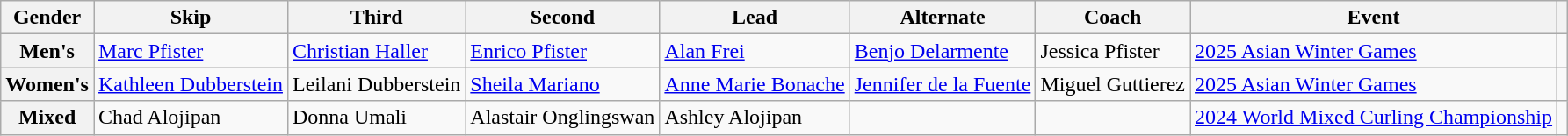<table class="wikitable">
<tr>
<th scope="col">Gender</th>
<th scope="col">Skip</th>
<th scope="col">Third</th>
<th scope="col">Second</th>
<th scope="col">Lead</th>
<th scope="col">Alternate</th>
<th scope="col">Coach</th>
<th scope="col">Event</th>
<th scope="col"></th>
</tr>
<tr>
<th scope="row">Men's</th>
<td><a href='#'>Marc Pfister</a></td>
<td><a href='#'>Christian Haller</a></td>
<td><a href='#'>Enrico Pfister</a></td>
<td><a href='#'>Alan Frei</a></td>
<td><a href='#'>Benjo Delarmente</a></td>
<td>Jessica Pfister</td>
<td><a href='#'>2025 Asian Winter Games</a></td>
<td></td>
</tr>
<tr>
<th scope="row">Women's</th>
<td><a href='#'>Kathleen Dubberstein</a></td>
<td>Leilani Dubberstein</td>
<td><a href='#'>Sheila Mariano</a></td>
<td><a href='#'>Anne Marie Bonache</a></td>
<td><a href='#'>Jennifer de la Fuente</a></td>
<td>Miguel Guttierez</td>
<td><a href='#'>2025 Asian Winter Games</a></td>
<td></td>
</tr>
<tr>
<th scope="row">Mixed</th>
<td>Chad Alojipan</td>
<td>Donna Umali</td>
<td>Alastair Onglingswan</td>
<td>Ashley Alojipan</td>
<td></td>
<td></td>
<td><a href='#'>2024 World Mixed Curling Championship</a></td>
<td></td>
</tr>
</table>
